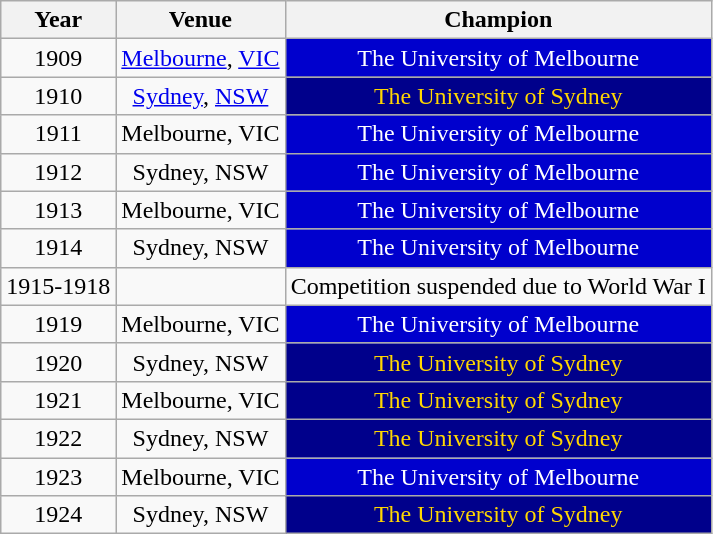<table class="wikitable">
<tr>
<th>Year</th>
<th>Venue</th>
<th>Champion</th>
</tr>
<tr align=center>
<td>1909</td>
<td><a href='#'>Melbourne</a>, <a href='#'>VIC</a></td>
<td style="background:MediumBlue; color:White">The University of Melbourne</td>
</tr>
<tr align=center>
<td>1910</td>
<td><a href='#'>Sydney</a>, <a href='#'>NSW</a></td>
<td style="background:Darkblue; color:Gold">The University of Sydney</td>
</tr>
<tr align=center>
<td>1911</td>
<td>Melbourne, VIC</td>
<td style="background:MediumBlue; color:White">The University of Melbourne</td>
</tr>
<tr align=center>
<td>1912</td>
<td>Sydney, NSW</td>
<td style="background:MediumBlue; color:White">The University of Melbourne</td>
</tr>
<tr align=center>
<td>1913</td>
<td>Melbourne, VIC</td>
<td style="background:MediumBlue; color:White">The University of Melbourne</td>
</tr>
<tr align=center>
<td>1914</td>
<td>Sydney, NSW</td>
<td style="background:MediumBlue; color:White">The University of Melbourne</td>
</tr>
<tr align=center>
<td>1915-1918</td>
<td></td>
<td>Competition suspended due to World War I</td>
</tr>
<tr align=center>
<td>1919</td>
<td>Melbourne, VIC</td>
<td style="background:MediumBlue; color:White">The University of Melbourne</td>
</tr>
<tr align=center>
<td>1920</td>
<td>Sydney, NSW</td>
<td style="background:Darkblue; color:Gold">The University of Sydney</td>
</tr>
<tr align=center>
<td>1921</td>
<td>Melbourne, VIC</td>
<td style="background:Darkblue; color:Gold">The University of Sydney</td>
</tr>
<tr align=center>
<td>1922</td>
<td>Sydney, NSW</td>
<td style="background:Darkblue; color:Gold">The University of Sydney</td>
</tr>
<tr align=center>
<td>1923</td>
<td>Melbourne, VIC</td>
<td style="background:MediumBlue; color:White">The University of Melbourne</td>
</tr>
<tr align=center>
<td>1924</td>
<td>Sydney, NSW</td>
<td style="background:Darkblue; color:Gold">The University of Sydney</td>
</tr>
</table>
